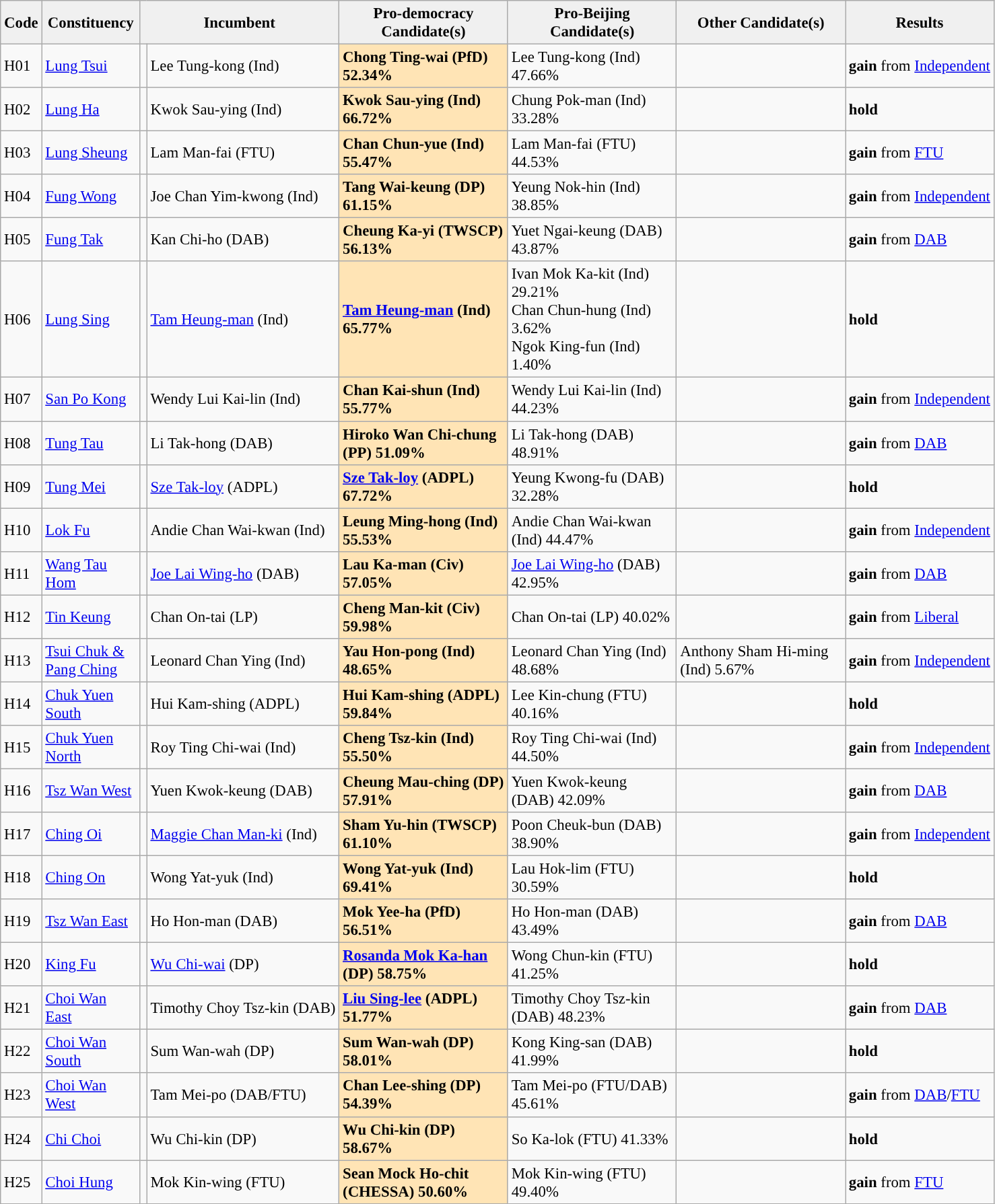<table class="wikitable sortable" style="font-size: 95%;">
<tr>
<th align="center" style="background:#f0f0f0;" width="20px">Code</th>
<th align="center" style="background:#f0f0f0;" width="90px">Constituency</th>
<th align="center" style="background:#f0f0f0;" width="120px" colspan="2">Incumbent</th>
<th align="center" style="background:#f0f0f0;" width="160px">Pro-democracy Candidate(s)</th>
<th align="center" style="background:#f0f0f0;" width="160px">Pro-Beijing Candidate(s)</th>
<th align="center" style="background:#f0f0f0;" width="160px">Other Candidate(s)</th>
<th align="center" style="background:#f0f0f0;" width="100px" colspan="2">Results</th>
</tr>
<tr>
<td>H01</td>
<td><a href='#'>Lung Tsui</a></td>
<td></td>
<td>Lee Tung-kong (Ind)</td>
<td style="background-color:Moccasin"><strong>Chong Ting-wai (PfD) 52.34%</strong></td>
<td>Lee Tung-kong (Ind) 47.66%</td>
<td></td>
<td> <strong>gain</strong> from <a href='#'>Independent</a></td>
</tr>
<tr>
<td>H02</td>
<td><a href='#'>Lung Ha</a></td>
<td></td>
<td>Kwok Sau-ying (Ind)</td>
<td style="background-color:Moccasin"><strong>Kwok Sau-ying (Ind) 66.72%</strong></td>
<td>Chung Pok-man (Ind) 33.28%</td>
<td></td>
<td> <strong>hold</strong></td>
</tr>
<tr>
<td>H03</td>
<td><a href='#'>Lung Sheung</a></td>
<td></td>
<td>Lam Man-fai (FTU)</td>
<td style="background-color:Moccasin"><strong>Chan Chun-yue (Ind) 55.47%</strong></td>
<td>Lam Man-fai (FTU) 44.53%</td>
<td></td>
<td> <strong>gain</strong> from <a href='#'>FTU</a></td>
</tr>
<tr>
<td>H04</td>
<td><a href='#'>Fung Wong</a></td>
<td></td>
<td>Joe Chan Yim-kwong (Ind)</td>
<td style="background-color:Moccasin"><strong>Tang Wai-keung (DP) 61.15%</strong></td>
<td>Yeung Nok-hin (Ind) 38.85%</td>
<td></td>
<td> <strong>gain</strong> from <a href='#'>Independent</a></td>
</tr>
<tr>
<td>H05</td>
<td><a href='#'>Fung Tak</a></td>
<td></td>
<td>Kan Chi-ho (DAB)</td>
<td style="background-color:Moccasin"><strong>Cheung Ka-yi (TWSCP) 56.13%</strong></td>
<td>Yuet Ngai-keung (DAB) 43.87%</td>
<td></td>
<td> <strong>gain</strong> from <a href='#'>DAB</a></td>
</tr>
<tr>
<td>H06</td>
<td><a href='#'>Lung Sing</a></td>
<td></td>
<td><a href='#'>Tam Heung-man</a> (Ind)</td>
<td style="background-color:Moccasin"><strong><a href='#'>Tam Heung-man</a> (Ind) 65.77%</strong></td>
<td>Ivan Mok Ka-kit (Ind) 29.21%<br>Chan Chun-hung (Ind) 3.62%<br>Ngok King-fun (Ind) 1.40%</td>
<td></td>
<td> <strong>hold</strong></td>
</tr>
<tr>
<td>H07</td>
<td><a href='#'>San Po Kong</a></td>
<td></td>
<td>Wendy Lui Kai-lin (Ind)</td>
<td style="background-color:Moccasin"><strong>Chan Kai-shun (Ind) 55.77%</strong></td>
<td>Wendy Lui Kai-lin (Ind) 44.23%</td>
<td></td>
<td> <strong>gain</strong> from <a href='#'>Independent</a></td>
</tr>
<tr>
<td>H08</td>
<td><a href='#'>Tung Tau</a></td>
<td></td>
<td>Li Tak-hong (DAB)</td>
<td style="background-color:Moccasin"><strong>Hiroko Wan Chi-chung (PP) 51.09%</strong></td>
<td>Li Tak-hong (DAB) 48.91%</td>
<td></td>
<td> <strong>gain</strong> from <a href='#'>DAB</a></td>
</tr>
<tr>
<td>H09</td>
<td><a href='#'>Tung Mei</a></td>
<td></td>
<td><a href='#'>Sze Tak-loy</a> (ADPL)</td>
<td style="background-color:Moccasin"><strong><a href='#'>Sze Tak-loy</a> (ADPL) 67.72%</strong></td>
<td>Yeung Kwong-fu (DAB) 32.28%</td>
<td></td>
<td> <strong>hold</strong></td>
</tr>
<tr>
<td>H10</td>
<td><a href='#'>Lok Fu</a></td>
<td></td>
<td>Andie Chan Wai-kwan (Ind)</td>
<td style="background-color:Moccasin"><strong>Leung Ming-hong (Ind) 55.53%</strong></td>
<td>Andie Chan Wai-kwan (Ind) 44.47%</td>
<td></td>
<td> <strong>gain</strong> from <a href='#'>Independent</a></td>
</tr>
<tr>
<td>H11</td>
<td><a href='#'>Wang Tau Hom</a></td>
<td></td>
<td><a href='#'>Joe Lai Wing-ho</a> (DAB)</td>
<td style="background-color:Moccasin"><strong>Lau Ka-man (Civ) 57.05%</strong></td>
<td><a href='#'>Joe Lai Wing-ho</a> (DAB) 42.95%</td>
<td></td>
<td> <strong>gain</strong> from <a href='#'>DAB</a></td>
</tr>
<tr>
<td>H12</td>
<td><a href='#'>Tin Keung</a></td>
<td></td>
<td>Chan On-tai (LP)</td>
<td style="background-color:Moccasin"><strong>Cheng Man-kit (Civ) 59.98%</strong></td>
<td>Chan On-tai (LP) 40.02%</td>
<td></td>
<td> <strong>gain</strong> from <a href='#'>Liberal</a></td>
</tr>
<tr>
<td>H13</td>
<td><a href='#'>Tsui Chuk & Pang Ching</a></td>
<td></td>
<td>Leonard Chan Ying (Ind)</td>
<td style="background-color:Moccasin"><strong>Yau Hon-pong (Ind) 48.65%</strong></td>
<td>Leonard Chan Ying (Ind) 48.68%</td>
<td>Anthony Sham Hi-ming (Ind) 5.67%</td>
<td> <strong>gain</strong> from <a href='#'>Independent</a></td>
</tr>
<tr>
<td>H14</td>
<td><a href='#'>Chuk Yuen South</a></td>
<td></td>
<td>Hui Kam-shing (ADPL)</td>
<td style="background-color:Moccasin"><strong>Hui Kam-shing (ADPL) 59.84%</strong></td>
<td>Lee Kin-chung (FTU) 40.16%</td>
<td></td>
<td> <strong>hold</strong></td>
</tr>
<tr>
<td>H15</td>
<td><a href='#'>Chuk Yuen North</a></td>
<td></td>
<td>Roy Ting Chi-wai (Ind)</td>
<td style="background-color:Moccasin"><strong>Cheng Tsz-kin (Ind) 55.50%</strong></td>
<td>Roy Ting Chi-wai (Ind) 44.50%</td>
<td></td>
<td> <strong>gain</strong> from <a href='#'>Independent</a></td>
</tr>
<tr>
<td>H16</td>
<td><a href='#'>Tsz Wan West</a></td>
<td></td>
<td>Yuen Kwok-keung (DAB)</td>
<td style="background-color:Moccasin"><strong>Cheung Mau-ching (DP) 57.91%</strong></td>
<td>Yuen Kwok-keung (DAB) 42.09%</td>
<td></td>
<td> <strong>gain</strong> from <a href='#'>DAB</a></td>
</tr>
<tr>
<td>H17</td>
<td><a href='#'>Ching Oi</a></td>
<td></td>
<td><a href='#'>Maggie Chan Man-ki</a> (Ind)</td>
<td style="background-color:Moccasin"><strong>Sham Yu-hin (TWSCP) 61.10%</strong></td>
<td>Poon Cheuk-bun (DAB) 38.90%</td>
<td></td>
<td> <strong>gain</strong> from <a href='#'>Independent</a></td>
</tr>
<tr>
<td>H18</td>
<td><a href='#'>Ching On</a></td>
<td></td>
<td>Wong Yat-yuk (Ind)</td>
<td style="background-color:Moccasin"><strong>Wong Yat-yuk (Ind) 69.41%</strong></td>
<td>Lau Hok-lim (FTU) 30.59%</td>
<td></td>
<td> <strong>hold</strong></td>
</tr>
<tr>
<td>H19</td>
<td><a href='#'>Tsz Wan East</a></td>
<td></td>
<td>Ho Hon-man (DAB)</td>
<td style="background-color:Moccasin"><strong>Mok Yee-ha (PfD) 56.51%</strong></td>
<td>Ho Hon-man (DAB) 43.49%</td>
<td></td>
<td> <strong>gain</strong> from <a href='#'>DAB</a></td>
</tr>
<tr>
<td>H20</td>
<td><a href='#'>King Fu</a></td>
<td></td>
<td><a href='#'>Wu Chi-wai</a> (DP)</td>
<td style="background-color:Moccasin"><strong><a href='#'>Rosanda Mok Ka-han</a> (DP) 58.75%</strong></td>
<td>Wong Chun-kin (FTU) 41.25%</td>
<td></td>
<td> <strong>hold</strong></td>
</tr>
<tr>
<td>H21</td>
<td><a href='#'>Choi Wan East</a></td>
<td></td>
<td>Timothy Choy Tsz-kin (DAB)</td>
<td style="background-color:Moccasin"><strong><a href='#'>Liu Sing-lee</a> (ADPL) 51.77%</strong></td>
<td>Timothy Choy Tsz-kin (DAB) 48.23%</td>
<td></td>
<td> <strong>gain</strong> from <a href='#'>DAB</a></td>
</tr>
<tr>
<td>H22</td>
<td><a href='#'>Choi Wan South</a></td>
<td></td>
<td>Sum Wan-wah (DP)</td>
<td style="background-color:Moccasin"><strong>Sum Wan-wah (DP) 58.01%</strong></td>
<td>Kong King-san (DAB) 41.99%</td>
<td></td>
<td> <strong>hold</strong></td>
</tr>
<tr>
<td>H23</td>
<td><a href='#'>Choi Wan West</a></td>
<td></td>
<td>Tam Mei-po  (DAB/FTU)</td>
<td style="background-color:Moccasin"><strong>Chan Lee-shing (DP) 54.39%</strong></td>
<td>Tam Mei-po (FTU/DAB) 45.61%</td>
<td></td>
<td> <strong>gain</strong> from <a href='#'>DAB</a>/<a href='#'>FTU</a></td>
</tr>
<tr>
<td>H24</td>
<td><a href='#'>Chi Choi</a></td>
<td></td>
<td>Wu Chi-kin (DP)</td>
<td style="background-color:Moccasin"><strong>Wu Chi-kin (DP) 58.67%</strong></td>
<td>So Ka-lok (FTU) 41.33%</td>
<td></td>
<td> <strong>hold</strong></td>
</tr>
<tr>
<td>H25</td>
<td><a href='#'>Choi Hung</a></td>
<td></td>
<td>Mok Kin-wing (FTU)</td>
<td style="background-color:Moccasin"><strong>Sean Mock Ho-chit (CHESSA) 50.60%</strong></td>
<td>Mok Kin-wing (FTU) 49.40%</td>
<td></td>
<td> <strong>gain</strong> from <a href='#'>FTU</a></td>
</tr>
</table>
